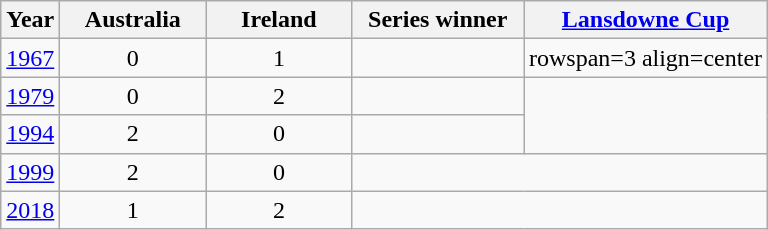<table class="wikitable">
<tr>
<th>Year</th>
<th width="90">Australia</th>
<th width="90">Ireland</th>
<th width="107">Series winner</th>
<th><a href='#'>Lansdowne Cup</a></th>
</tr>
<tr>
<td> <a href='#'>1967</a></td>
<td align=center>0</td>
<td align=center>1</td>
<td></td>
<td>rowspan=3 align=center </td>
</tr>
<tr>
<td> <a href='#'>1979</a></td>
<td align=center>0</td>
<td align=center>2</td>
<td></td>
</tr>
<tr>
<td> <a href='#'>1994</a></td>
<td align=center>2</td>
<td align=center>0</td>
<td></td>
</tr>
<tr>
<td> <a href='#'>1999</a></td>
<td align=center>2</td>
<td align=center>0</td>
<td align=left colspan=2></td>
</tr>
<tr>
<td> <a href='#'>2018</a></td>
<td align=center>1</td>
<td align=center>2</td>
<td align=left colspan=2></td>
</tr>
</table>
